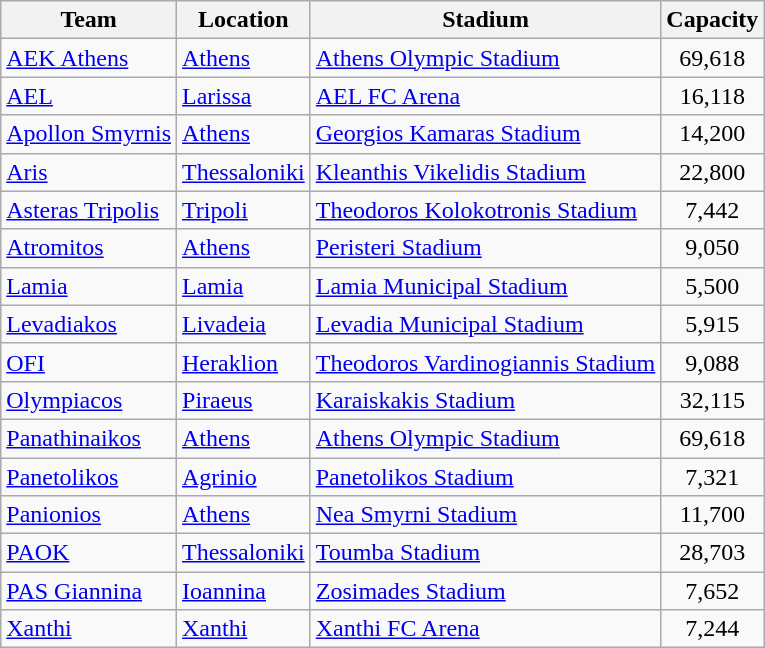<table class="wikitable sortable">
<tr>
<th>Team</th>
<th>Location</th>
<th>Stadium</th>
<th>Capacity</th>
</tr>
<tr>
<td align=left><a href='#'>AEK Athens</a></td>
<td><a href='#'>Athens</a></td>
<td><a href='#'>Athens Olympic Stadium</a></td>
<td align="center">69,618</td>
</tr>
<tr>
<td align=left><a href='#'>AEL</a></td>
<td><a href='#'>Larissa</a></td>
<td><a href='#'>AEL FC Arena</a></td>
<td align="center">16,118</td>
</tr>
<tr>
<td align=left><a href='#'>Apollon Smyrnis</a></td>
<td><a href='#'>Athens</a></td>
<td><a href='#'>Georgios Kamaras Stadium</a></td>
<td align="center">14,200</td>
</tr>
<tr>
<td align=left><a href='#'>Aris</a></td>
<td><a href='#'>Thessaloniki</a></td>
<td><a href='#'>Kleanthis Vikelidis Stadium</a></td>
<td align="center">22,800</td>
</tr>
<tr>
<td align=left><a href='#'>Asteras Tripolis</a></td>
<td><a href='#'>Tripoli</a></td>
<td><a href='#'>Theodoros Kolokotronis Stadium</a></td>
<td align="center">7,442</td>
</tr>
<tr>
<td align=left><a href='#'>Atromitos</a></td>
<td><a href='#'>Athens</a></td>
<td><a href='#'>Peristeri Stadium</a></td>
<td align="center">9,050</td>
</tr>
<tr>
<td align=left><a href='#'>Lamia</a></td>
<td><a href='#'>Lamia</a></td>
<td><a href='#'>Lamia Municipal Stadium</a></td>
<td align="center">5,500</td>
</tr>
<tr>
<td align=left><a href='#'>Levadiakos</a></td>
<td><a href='#'>Livadeia</a></td>
<td><a href='#'>Levadia Municipal Stadium</a></td>
<td align="center">5,915</td>
</tr>
<tr>
<td align=left><a href='#'>OFI</a></td>
<td><a href='#'>Heraklion</a></td>
<td><a href='#'>Theodoros Vardinogiannis Stadium</a></td>
<td align="center">9,088</td>
</tr>
<tr>
<td align=left><a href='#'>Olympiacos</a></td>
<td><a href='#'>Piraeus</a></td>
<td><a href='#'>Karaiskakis Stadium</a></td>
<td align="center">32,115</td>
</tr>
<tr>
<td align=left><a href='#'>Panathinaikos</a></td>
<td><a href='#'>Athens</a></td>
<td><a href='#'>Athens Olympic Stadium</a></td>
<td align="center">69,618</td>
</tr>
<tr>
<td align=left><a href='#'>Panetolikos</a></td>
<td><a href='#'>Agrinio</a></td>
<td><a href='#'>Panetolikos Stadium</a></td>
<td align="center">7,321</td>
</tr>
<tr>
<td align=left><a href='#'>Panionios</a></td>
<td><a href='#'>Athens</a></td>
<td><a href='#'>Nea Smyrni Stadium</a></td>
<td align="center">11,700</td>
</tr>
<tr>
<td align=left><a href='#'>PAOK</a></td>
<td><a href='#'>Thessaloniki</a></td>
<td><a href='#'>Toumba Stadium</a></td>
<td align="center">28,703</td>
</tr>
<tr>
<td align=left><a href='#'>PAS Giannina</a></td>
<td><a href='#'>Ioannina</a></td>
<td><a href='#'>Zosimades Stadium</a></td>
<td align="center">7,652</td>
</tr>
<tr>
<td align=left><a href='#'>Xanthi</a></td>
<td><a href='#'>Xanthi</a></td>
<td><a href='#'>Xanthi FC Arena</a></td>
<td align="center">7,244</td>
</tr>
</table>
